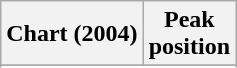<table class="wikitable sortable plainrowheaders">
<tr>
<th>Chart (2004)</th>
<th>Peak<br>position</th>
</tr>
<tr>
</tr>
<tr>
</tr>
<tr>
</tr>
</table>
